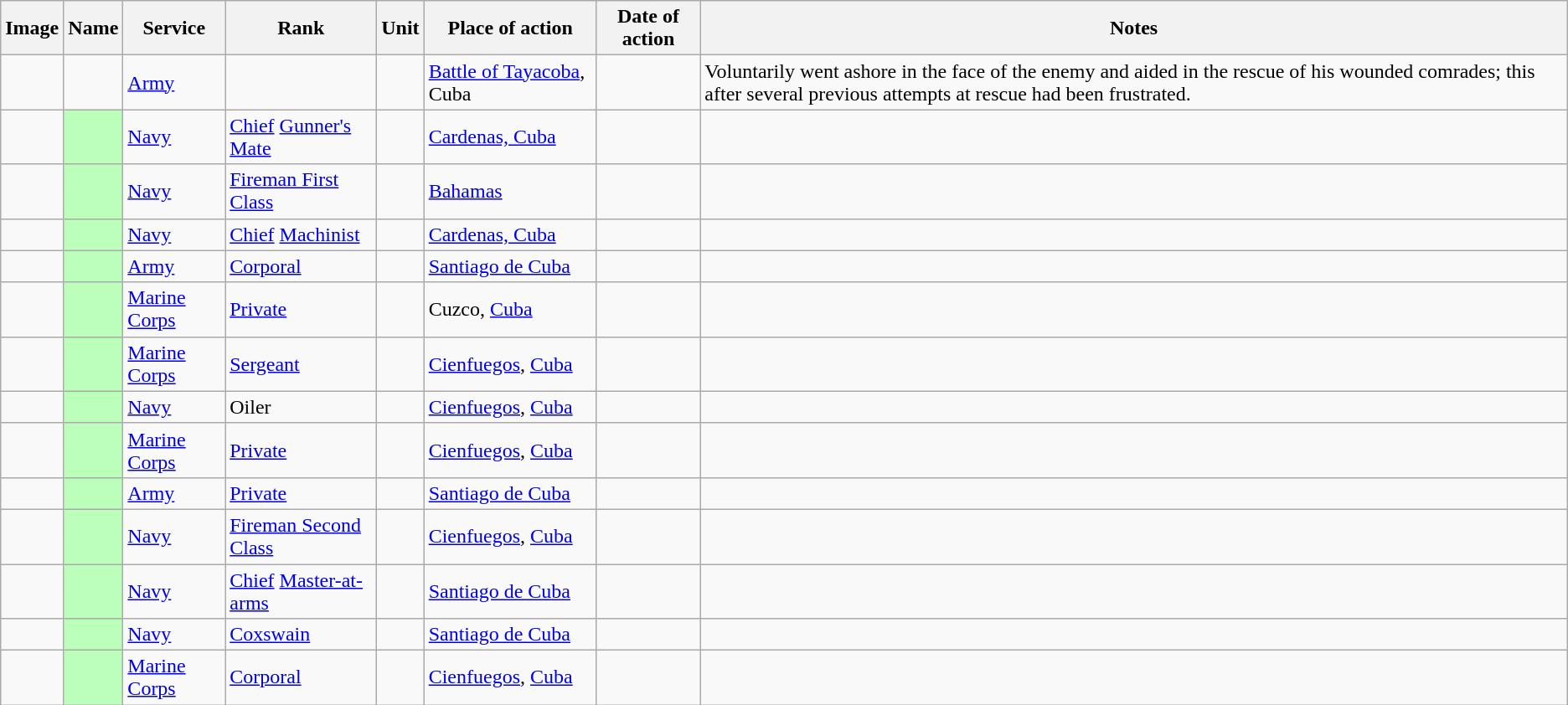<table class="wikitable sortable">
<tr>
<th class="unsortable">Image</th>
<th>Name</th>
<th>Service</th>
<th>Rank</th>
<th>Unit</th>
<th>Place of action</th>
<th>Date of action</th>
<th class="unsortable">Notes</th>
</tr>
<tr>
<td></td>
<td></td>
<td><a href='#'>Army</a></td>
<td></td>
<td></td>
<td><a href='#'>Battle of Tayacoba</a>, Cuba</td>
<td></td>
<td>Voluntarily went ashore in the face of the enemy and aided in the rescue of his wounded comrades; this after several previous attempts at rescue had been frustrated.</td>
</tr>
<tr>
<td></td>
<td style="background:#bfb;"></td>
<td><a href='#'>Navy</a></td>
<td><a href='#'>Chief</a> <a href='#'>Gunner's Mate</a></td>
<td></td>
<td><a href='#'>Cardenas, Cuba</a></td>
<td></td>
<td></td>
</tr>
<tr>
<td></td>
<td style="background:#bfb;"></td>
<td><a href='#'>Navy</a></td>
<td><a href='#'>Fireman First Class</a></td>
<td></td>
<td><a href='#'>Bahamas</a></td>
<td></td>
<td></td>
</tr>
<tr>
<td></td>
<td style="background:#bfb;"></td>
<td><a href='#'>Navy</a></td>
<td><a href='#'>Chief</a> <a href='#'>Machinist</a></td>
<td></td>
<td><a href='#'>Cardenas, Cuba</a></td>
<td></td>
<td></td>
</tr>
<tr>
<td></td>
<td style="background:#bfb;"></td>
<td><a href='#'>Army</a></td>
<td><a href='#'>Corporal</a></td>
<td></td>
<td><a href='#'>Santiago de Cuba</a></td>
<td></td>
<td></td>
</tr>
<tr>
<td></td>
<td style="background:#bfb;"></td>
<td><a href='#'>Marine Corps</a></td>
<td><a href='#'>Private</a></td>
<td></td>
<td>Cuzco, <a href='#'>Cuba</a></td>
<td></td>
<td></td>
</tr>
<tr>
<td></td>
<td style="background:#bfb;"></td>
<td><a href='#'>Marine Corps</a></td>
<td><a href='#'>Sergeant</a></td>
<td></td>
<td><a href='#'>Cienfuegos</a>, <a href='#'>Cuba</a></td>
<td></td>
<td></td>
</tr>
<tr>
<td></td>
<td style="background:#bfb;"></td>
<td><a href='#'>Navy</a></td>
<td>Oiler</td>
<td></td>
<td><a href='#'>Cienfuegos</a>, <a href='#'>Cuba</a></td>
<td></td>
<td></td>
</tr>
<tr>
<td></td>
<td style="background:#bfb;"></td>
<td><a href='#'>Marine Corps</a></td>
<td><a href='#'>Private</a></td>
<td></td>
<td><a href='#'>Cienfuegos</a>, <a href='#'>Cuba</a></td>
<td></td>
<td></td>
</tr>
<tr>
<td></td>
<td style="background:#bfb;"></td>
<td><a href='#'>Army</a></td>
<td><a href='#'>Private</a></td>
<td></td>
<td><a href='#'>Santiago de Cuba</a></td>
<td></td>
<td></td>
</tr>
<tr>
<td></td>
<td style="background:#bfb;"></td>
<td><a href='#'>Navy</a></td>
<td><a href='#'>Fireman Second Class</a></td>
<td></td>
<td><a href='#'>Cienfuegos</a>, <a href='#'>Cuba</a></td>
<td></td>
<td></td>
</tr>
<tr>
<td></td>
<td style="background:#bfb;"></td>
<td><a href='#'>Navy</a></td>
<td><a href='#'>Chief</a> <a href='#'>Master-at-arms</a></td>
<td></td>
<td><a href='#'>Santiago de Cuba</a></td>
<td></td>
<td></td>
</tr>
<tr>
<td></td>
<td style="background:#bfb;"></td>
<td><a href='#'>Navy</a></td>
<td><a href='#'>Coxswain</a></td>
<td></td>
<td><a href='#'>Santiago de Cuba</a></td>
<td></td>
<td></td>
</tr>
<tr>
<td></td>
<td style="background:#bfb;"></td>
<td><a href='#'>Marine Corps</a></td>
<td><a href='#'>Corporal</a></td>
<td></td>
<td><a href='#'>Cienfuegos</a>, <a href='#'>Cuba</a></td>
<td></td>
<td></td>
</tr>
</table>
